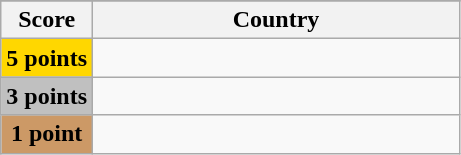<table class="wikitable">
<tr>
</tr>
<tr>
<th scope="col" width="20%">Score</th>
<th scope="col">Country</th>
</tr>
<tr>
<th scope="row" style="background:gold">5 points</th>
<td></td>
</tr>
<tr>
<th scope="row" style="background:silver">3 points</th>
<td></td>
</tr>
<tr>
<th scope="row" style="background:#CC9966">1 point</th>
<td></td>
</tr>
</table>
